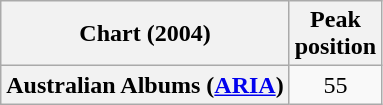<table class="wikitable plainrowheaders" style="text-align:center">
<tr>
<th scope="col">Chart (2004)</th>
<th scope="col">Peak<br>position</th>
</tr>
<tr>
<th scope="row">Australian Albums (<a href='#'>ARIA</a>)</th>
<td>55</td>
</tr>
</table>
